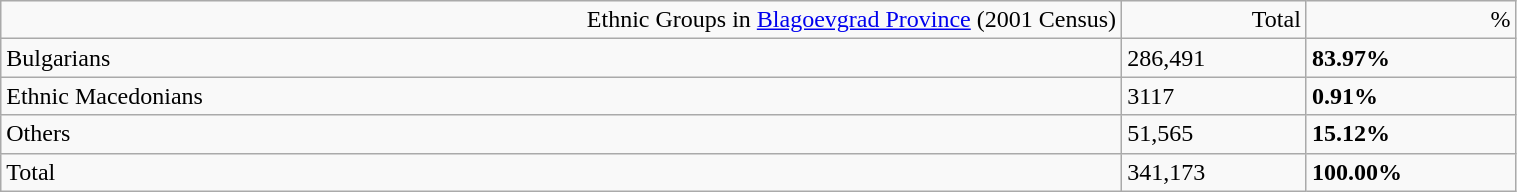<table width=80% class="wikitable" style="text-align:center" align="center">
<tr align=right>
<td>Ethnic Groups in <a href='#'>Blagoevgrad Province</a> (2001 Census)</td>
<td>Total</td>
<td>%</td>
</tr>
<tr align=left>
<td>Bulgarians</td>
<td>286,491</td>
<td><strong>83.97%</strong></td>
</tr>
<tr align=left>
<td>Ethnic Macedonians</td>
<td>3117</td>
<td><strong>0.91%</strong></td>
</tr>
<tr align=left>
<td>Others</td>
<td>51,565</td>
<td><strong>15.12%</strong></td>
</tr>
<tr align=left>
<td>Total</td>
<td>341,173</td>
<td><strong>100.00%</strong></td>
</tr>
</table>
